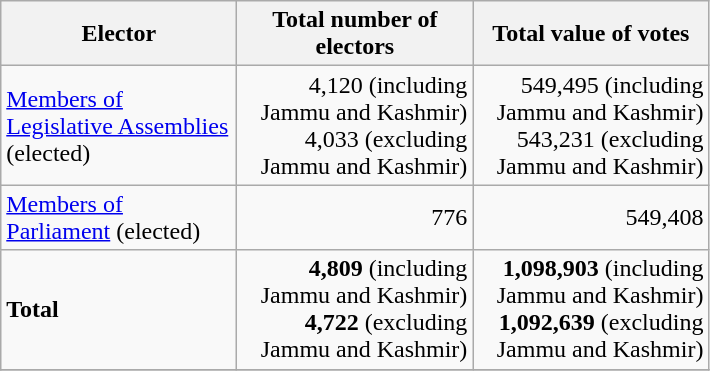<table class="wikitable sortable">
<tr>
<th width="150">Elector</th>
<th width="150">Total number of electors</th>
<th width="150">Total value of votes</th>
</tr>
<tr>
<td><a href='#'>Members of Legislative Assemblies</a> (elected)</td>
<td align=right>4,120 (including Jammu and Kashmir)<br>4,033 (excluding Jammu and Kashmir)</td>
<td align=right>549,495 (including Jammu and Kashmir)<br>543,231 (excluding Jammu and Kashmir)</td>
</tr>
<tr>
<td><a href='#'>Members of Parliament</a> (elected)</td>
<td align=right>776</td>
<td align=right>549,408</td>
</tr>
<tr class="sortbottom">
<td><strong>Total</strong></td>
<td align=right><strong>4,809</strong> (including Jammu and Kashmir)<br><strong>4,722</strong> (excluding Jammu and Kashmir)</td>
<td align=right><strong>1,098,903</strong> (including Jammu and Kashmir)<br><strong>1,092,639</strong> (excluding Jammu and Kashmir)<br></td>
</tr>
<tr>
</tr>
</table>
